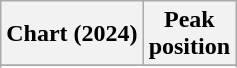<table class="wikitable sortable plainrowheaders" style="text-align:center">
<tr>
<th scope="col">Chart (2024)</th>
<th scope="col">Peak<br>position</th>
</tr>
<tr>
</tr>
<tr>
</tr>
</table>
